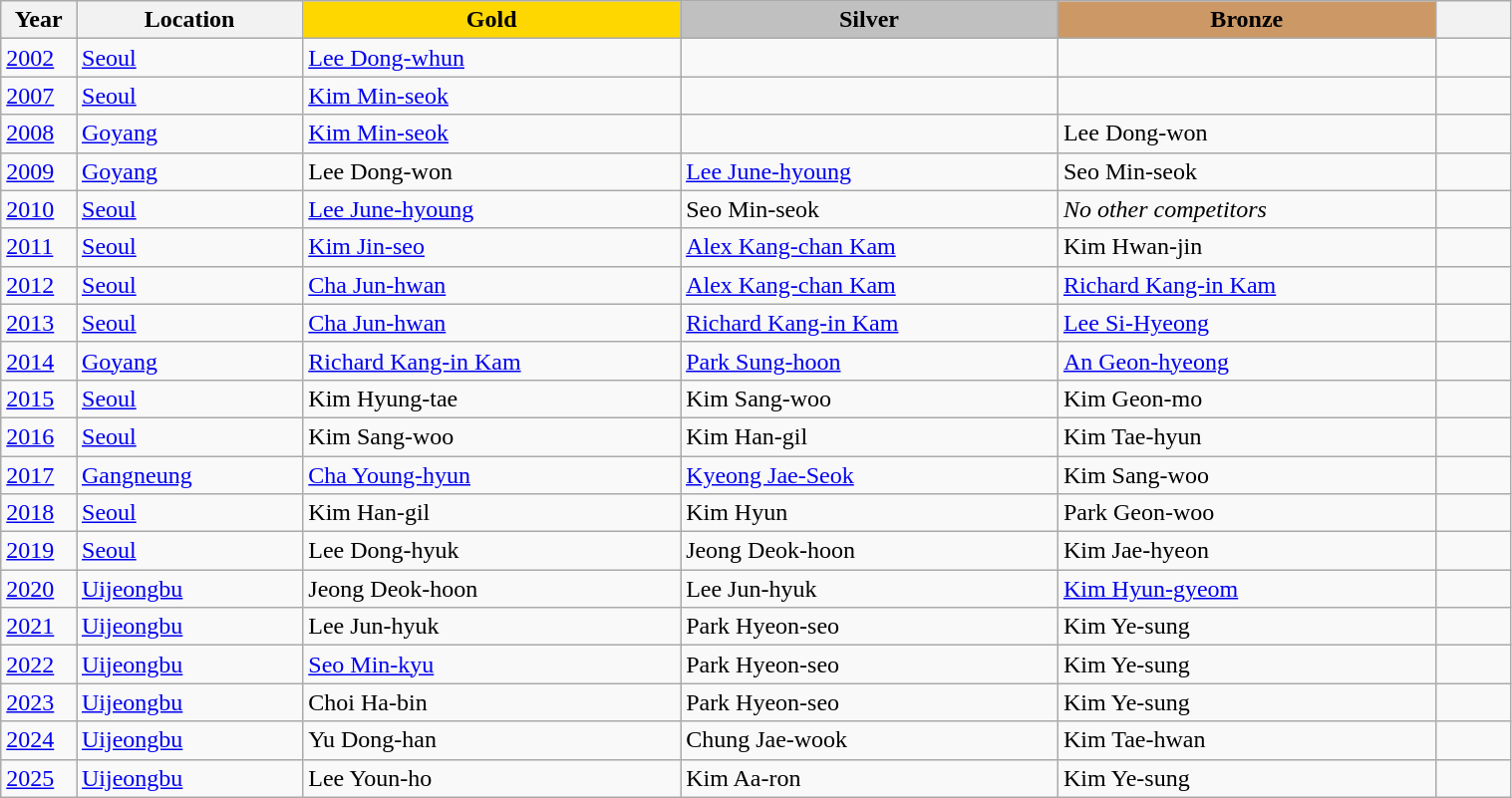<table class="wikitable unsortable" style="text-align:left; width:80%">
<tr>
<th scope="col" style="text-align:center; width:5%">Year</th>
<th scope="col" style="text-align:center; width:15%">Location</th>
<th scope="col" style="text-align:center; width:25%; background:gold">Gold</th>
<th scope="col" style="text-align:center; width:25%; background:silver">Silver</th>
<th scope="col" style="text-align:center; width:25%; background:#c96">Bronze</th>
<th scope="col" style="text-align:center; width:5%"></th>
</tr>
<tr>
<td><a href='#'>2002</a></td>
<td><a href='#'>Seoul</a></td>
<td><a href='#'>Lee Dong-whun</a></td>
<td></td>
<td></td>
<td></td>
</tr>
<tr>
<td><a href='#'>2007</a></td>
<td><a href='#'>Seoul</a></td>
<td><a href='#'>Kim Min-seok</a></td>
<td></td>
<td></td>
<td></td>
</tr>
<tr>
<td><a href='#'>2008</a></td>
<td><a href='#'>Goyang</a></td>
<td><a href='#'>Kim Min-seok</a></td>
<td></td>
<td>Lee Dong-won</td>
<td></td>
</tr>
<tr>
<td><a href='#'>2009</a></td>
<td><a href='#'>Goyang</a></td>
<td>Lee Dong-won</td>
<td><a href='#'>Lee June-hyoung</a></td>
<td>Seo Min-seok</td>
<td></td>
</tr>
<tr>
<td><a href='#'>2010</a></td>
<td><a href='#'>Seoul</a></td>
<td><a href='#'>Lee June-hyoung</a></td>
<td>Seo Min-seok</td>
<td><em>No other competitors</em></td>
<td></td>
</tr>
<tr>
<td><a href='#'>2011</a></td>
<td><a href='#'>Seoul</a></td>
<td><a href='#'>Kim Jin-seo</a></td>
<td><a href='#'>Alex Kang-chan Kam</a></td>
<td>Kim Hwan-jin</td>
<td></td>
</tr>
<tr>
<td><a href='#'>2012</a></td>
<td><a href='#'>Seoul</a></td>
<td><a href='#'>Cha Jun-hwan</a></td>
<td><a href='#'>Alex Kang-chan Kam</a></td>
<td><a href='#'>Richard Kang-in Kam</a></td>
<td></td>
</tr>
<tr>
<td><a href='#'>2013</a></td>
<td><a href='#'>Seoul</a></td>
<td><a href='#'>Cha Jun-hwan</a></td>
<td><a href='#'>Richard Kang-in Kam</a></td>
<td><a href='#'>Lee Si-Hyeong</a></td>
<td></td>
</tr>
<tr>
<td><a href='#'>2014</a></td>
<td><a href='#'>Goyang</a></td>
<td><a href='#'>Richard Kang-in Kam</a></td>
<td><a href='#'>Park Sung-hoon</a></td>
<td><a href='#'>An Geon-hyeong</a></td>
<td></td>
</tr>
<tr>
<td><a href='#'>2015</a></td>
<td><a href='#'>Seoul</a></td>
<td>Kim Hyung-tae</td>
<td>Kim Sang-woo</td>
<td>Kim Geon-mo</td>
<td></td>
</tr>
<tr>
<td><a href='#'>2016</a></td>
<td><a href='#'>Seoul</a></td>
<td>Kim Sang-woo</td>
<td>Kim Han-gil</td>
<td>Kim Tae-hyun</td>
<td></td>
</tr>
<tr>
<td><a href='#'>2017</a></td>
<td><a href='#'>Gangneung</a></td>
<td><a href='#'>Cha Young-hyun</a></td>
<td><a href='#'>Kyeong Jae-Seok</a></td>
<td>Kim Sang-woo</td>
<td></td>
</tr>
<tr>
<td><a href='#'>2018</a></td>
<td><a href='#'>Seoul</a></td>
<td>Kim Han-gil</td>
<td>Kim Hyun</td>
<td>Park Geon-woo</td>
<td></td>
</tr>
<tr>
<td><a href='#'>2019</a></td>
<td><a href='#'>Seoul</a></td>
<td>Lee Dong-hyuk</td>
<td>Jeong Deok-hoon</td>
<td>Kim Jae-hyeon</td>
<td></td>
</tr>
<tr>
<td><a href='#'>2020</a></td>
<td><a href='#'>Uijeongbu</a></td>
<td>Jeong Deok-hoon</td>
<td>Lee Jun-hyuk</td>
<td><a href='#'>Kim Hyun-gyeom</a></td>
<td></td>
</tr>
<tr>
<td><a href='#'>2021</a></td>
<td><a href='#'>Uijeongbu</a></td>
<td>Lee Jun-hyuk</td>
<td>Park Hyeon-seo</td>
<td>Kim Ye-sung</td>
<td></td>
</tr>
<tr>
<td><a href='#'>2022</a></td>
<td><a href='#'>Uijeongbu</a></td>
<td><a href='#'>Seo Min-kyu</a></td>
<td>Park Hyeon-seo</td>
<td>Kim Ye-sung</td>
<td></td>
</tr>
<tr>
<td><a href='#'>2023</a></td>
<td><a href='#'>Uijeongbu</a></td>
<td>Choi Ha-bin</td>
<td>Park Hyeon-seo</td>
<td>Kim Ye-sung</td>
<td></td>
</tr>
<tr>
<td><a href='#'>2024</a></td>
<td><a href='#'>Uijeongbu</a></td>
<td>Yu Dong-han</td>
<td>Chung Jae-wook</td>
<td>Kim Tae-hwan</td>
<td></td>
</tr>
<tr>
<td><a href='#'>2025</a></td>
<td><a href='#'>Uijeongbu</a></td>
<td>Lee Youn-ho</td>
<td>Kim Aa-ron</td>
<td>Kim Ye-sung</td>
<td></td>
</tr>
</table>
